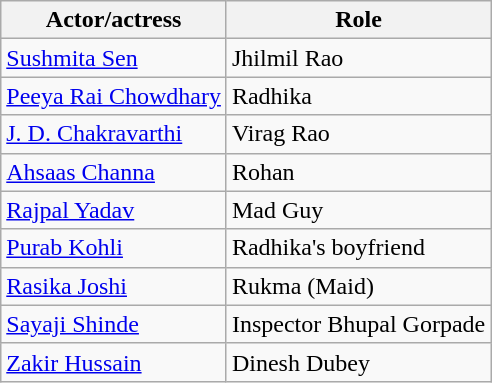<table class="wikitable" border="1">
<tr>
<th>Actor/actress</th>
<th>Role</th>
</tr>
<tr>
<td><a href='#'>Sushmita Sen</a></td>
<td>Jhilmil Rao</td>
</tr>
<tr>
<td><a href='#'>Peeya Rai Chowdhary</a></td>
<td>Radhika</td>
</tr>
<tr>
<td><a href='#'>J. D. Chakravarthi</a></td>
<td>Virag Rao</td>
</tr>
<tr>
<td><a href='#'>Ahsaas Channa</a></td>
<td>Rohan</td>
</tr>
<tr>
<td><a href='#'>Rajpal Yadav</a></td>
<td>Mad Guy</td>
</tr>
<tr>
<td><a href='#'>Purab Kohli</a></td>
<td>Radhika's boyfriend</td>
</tr>
<tr>
<td><a href='#'>Rasika Joshi</a></td>
<td>Rukma (Maid)</td>
</tr>
<tr>
<td><a href='#'>Sayaji Shinde</a></td>
<td>Inspector Bhupal Gorpade</td>
</tr>
<tr>
<td><a href='#'>Zakir Hussain</a></td>
<td>Dinesh Dubey</td>
</tr>
</table>
